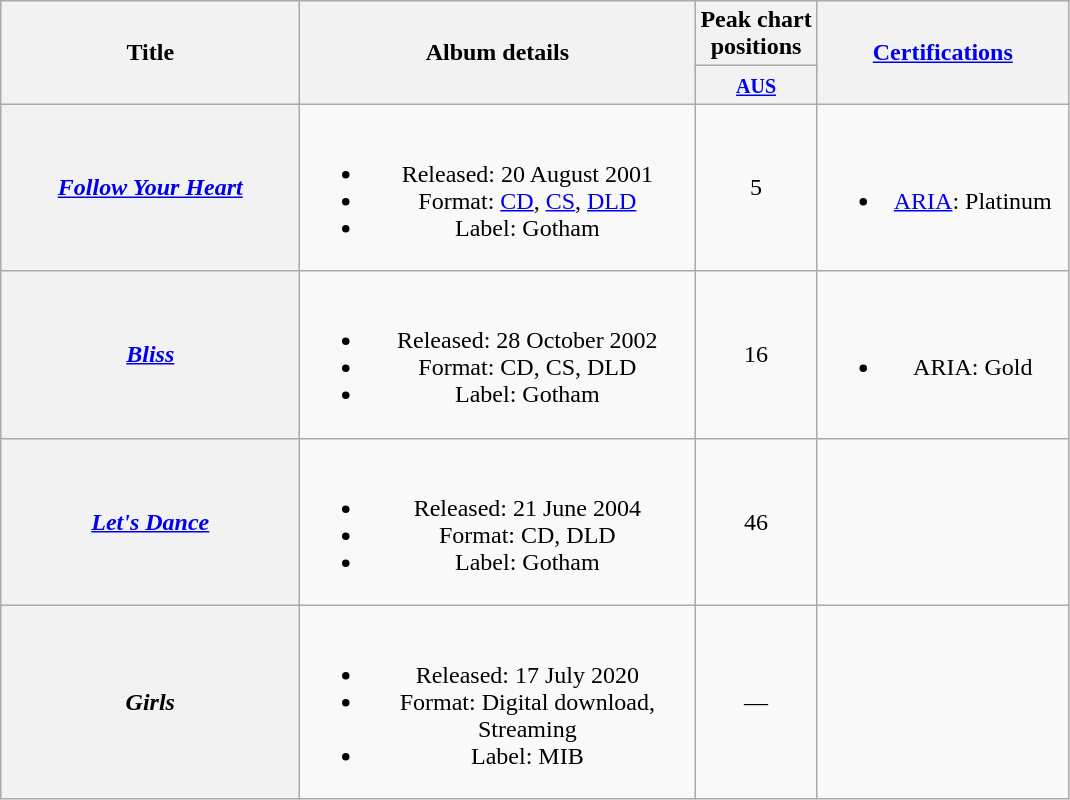<table class="wikitable plainrowheaders" style="text-align:center;" border="1">
<tr>
<th scope="col" rowspan="2" style="width:12em;">Title</th>
<th scope="col" rowspan="2" style="width:16em;">Album details</th>
<th scope="col" colspan="1">Peak chart<br>positions</th>
<th scope="col" rowspan="2" style="width:10em;"><a href='#'>Certifications</a></th>
</tr>
<tr>
<th scope="col" style="text-align:center;"><small><a href='#'>AUS</a><br></small></th>
</tr>
<tr>
<th scope="row"><em><a href='#'>Follow Your Heart</a></em></th>
<td><br><ul><li>Released: 20 August 2001</li><li>Format: <a href='#'>CD</a>, <a href='#'>CS</a>, <a href='#'>DLD</a></li><li>Label: Gotham</li></ul></td>
<td>5</td>
<td><br><ul><li><a href='#'>ARIA</a>: Platinum</li></ul></td>
</tr>
<tr>
<th scope="row"><em><a href='#'>Bliss</a></em></th>
<td><br><ul><li>Released: 28 October 2002</li><li>Format: CD, CS, DLD</li><li>Label: Gotham</li></ul></td>
<td>16</td>
<td><br><ul><li>ARIA: Gold</li></ul></td>
</tr>
<tr>
<th scope="row"><em><a href='#'>Let's Dance</a></em></th>
<td><br><ul><li>Released: 21 June 2004</li><li>Format: CD, DLD</li><li>Label: Gotham</li></ul></td>
<td>46</td>
<td></td>
</tr>
<tr>
<th scope="row"><em>Girls</em></th>
<td><br><ul><li>Released: 17 July 2020</li><li>Format: Digital download, Streaming</li><li>Label: MIB</li></ul></td>
<td>—</td>
<td></td>
</tr>
</table>
